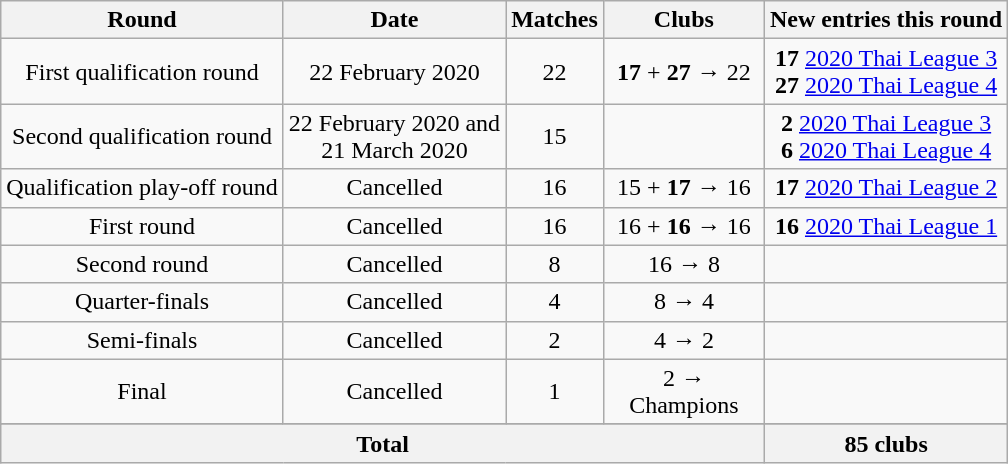<table class="wikitable">
<tr>
<th>Round</th>
<th>Date</th>
<th>Matches</th>
<th width=100>Clubs</th>
<th>New entries this round</th>
</tr>
<tr align=center>
<td>First qualification round</td>
<td>22 February 2020</td>
<td>22</td>
<td><strong>17</strong> + <strong>27</strong> → 22</td>
<td><strong>17</strong> <a href='#'>2020 Thai League 3</a><br><strong>27</strong> <a href='#'>2020 Thai League 4</a></td>
</tr>
<tr align=center>
<td>Second qualification round</td>
<td>22 February 2020 and<br>21 March 2020</td>
<td>15</td>
<td></td>
<td><strong>2</strong> <a href='#'>2020 Thai League 3</a><br><strong>6</strong> <a href='#'>2020 Thai League 4</a></td>
</tr>
<tr align=center>
<td>Qualification play-off round</td>
<td>Cancelled</td>
<td>16</td>
<td>15 + <strong>17</strong> → 16</td>
<td><strong>17</strong> <a href='#'>2020 Thai League 2</a></td>
</tr>
<tr align=center>
<td>First round</td>
<td>Cancelled</td>
<td>16</td>
<td>16 + <strong>16</strong> → 16</td>
<td><strong>16</strong> <a href='#'>2020 Thai League 1</a></td>
</tr>
<tr align=center>
<td>Second round</td>
<td>Cancelled</td>
<td>8</td>
<td>16 → 8</td>
<td></td>
</tr>
<tr align=center>
<td>Quarter-finals</td>
<td>Cancelled</td>
<td>4</td>
<td>8 → 4</td>
<td></td>
</tr>
<tr align=center>
<td>Semi-finals</td>
<td>Cancelled</td>
<td>2</td>
<td>4 → 2</td>
<td></td>
</tr>
<tr align=center>
<td>Final</td>
<td>Cancelled</td>
<td>1</td>
<td>2 → Champions</td>
<td></td>
</tr>
<tr align=left|>
</tr>
<tr>
<th colspan=4>Total</th>
<th>85 clubs</th>
</tr>
</table>
